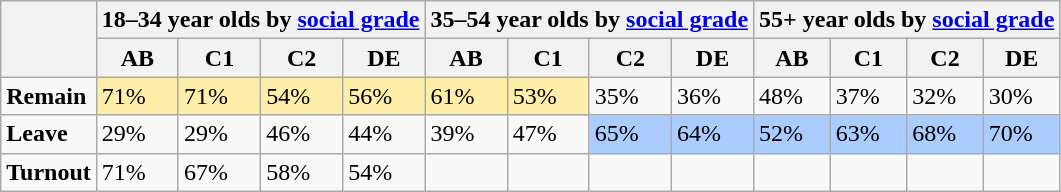<table class="wikitable">
<tr>
<th rowspan="2"></th>
<th colspan="4">18–34 year olds by <a href='#'>social grade</a></th>
<th colspan="4">35–54 year olds by <a href='#'>social grade</a></th>
<th colspan="4">55+ year olds by <a href='#'>social grade</a></th>
</tr>
<tr>
<th>AB</th>
<th>C1</th>
<th>C2</th>
<th>DE</th>
<th>AB</th>
<th>C1</th>
<th>C2</th>
<th>DE</th>
<th>AB</th>
<th>C1</th>
<th>C2</th>
<th>DE</th>
</tr>
<tr>
<td><strong>Remain</strong></td>
<td style="background:#fea;">71%</td>
<td style="background:#fea;">71%</td>
<td style="background:#fea;">54%</td>
<td style="background:#fea;">56%</td>
<td style="background:#fea;">61%</td>
<td style="background:#fea;">53%</td>
<td>35%</td>
<td>36%</td>
<td>48%</td>
<td>37%</td>
<td>32%</td>
<td>30%</td>
</tr>
<tr>
<td><strong>Leave</strong></td>
<td>29%</td>
<td>29%</td>
<td>46%</td>
<td>44%</td>
<td>39%</td>
<td>47%</td>
<td style="background:#acf;">65%</td>
<td style="background:#acf;">64%</td>
<td style="background:#acf;">52%</td>
<td style="background:#acf;">63%</td>
<td style="background:#acf;">68%</td>
<td style="background:#acf;">70%</td>
</tr>
<tr>
<td><strong>Turnout</strong></td>
<td>71%</td>
<td>67%</td>
<td>58%</td>
<td>54%</td>
<td></td>
<td></td>
<td></td>
<td></td>
<td></td>
<td></td>
<td></td>
<td></td>
</tr>
</table>
